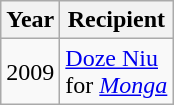<table class="wikitable sortable">
<tr>
<th>Year</th>
<th>Recipient</th>
</tr>
<tr>
<td>2009</td>
<td><a href='#'>Doze Niu</a><br> for <em><a href='#'>Monga</a></em></td>
</tr>
</table>
